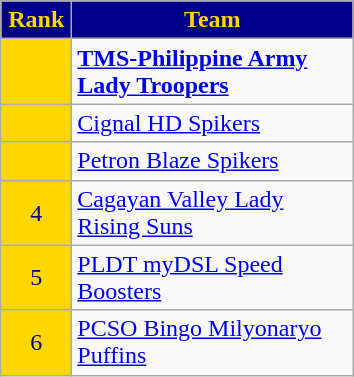<table class="wikitable" style="text-align: center;">
<tr>
<th width=40 style="background:#00008B; color:#FFD700;">Rank</th>
<th width=180 style="background:#00008B; color:#FFD700;">Team</th>
</tr>
<tr>
<td style="background:#FFD700; color:#00008B;"></td>
<td style="text-align:left;"><strong><a href='#'>TMS-Philippine Army Lady Troopers</a></strong></td>
</tr>
<tr>
<td style="background:#FFD700; color:#00008B;"></td>
<td style="text-align:left;"><a href='#'>Cignal HD Spikers</a></td>
</tr>
<tr>
<td style="background:#FFD700; color:#00008B;"></td>
<td style="text-align:left;"><a href='#'>Petron Blaze Spikers</a></td>
</tr>
<tr>
<td style="background:#FFD700; color:#00008B;">4</td>
<td style="text-align:left;"><a href='#'>Cagayan Valley Lady Rising Suns</a></td>
</tr>
<tr>
<td style="background:#FFD700; color:#00008B;">5</td>
<td style="text-align:left;"><a href='#'>PLDT myDSL Speed Boosters</a></td>
</tr>
<tr>
<td style="background:#FFD700; color:#00008B;">6</td>
<td style="text-align:left;"><a href='#'>PCSO Bingo Milyonaryo Puffins</a></td>
</tr>
</table>
